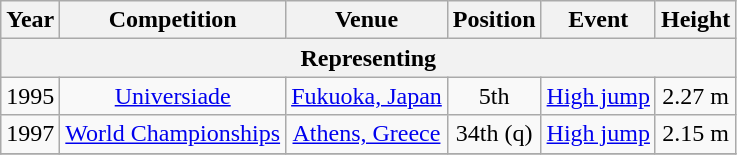<table class="wikitable sortable" style=text-align:center>
<tr>
<th>Year</th>
<th>Competition</th>
<th>Venue</th>
<th>Position</th>
<th>Event</th>
<th>Height</th>
</tr>
<tr>
<th colspan="6">Representing </th>
</tr>
<tr>
<td>1995</td>
<td><a href='#'>Universiade</a></td>
<td><a href='#'>Fukuoka, Japan</a></td>
<td>5th</td>
<td><a href='#'>High jump</a></td>
<td>2.27 m</td>
</tr>
<tr>
<td>1997</td>
<td><a href='#'>World Championships</a></td>
<td><a href='#'>Athens, Greece</a></td>
<td>34th (q)</td>
<td><a href='#'>High jump</a></td>
<td>2.15 m</td>
</tr>
<tr>
</tr>
</table>
